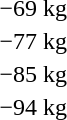<table>
<tr>
<td>−69 kg<br></td>
<td></td>
<td></td>
<td></td>
</tr>
<tr>
<td>−77 kg<br></td>
<td></td>
<td></td>
<td></td>
</tr>
<tr>
<td>−85 kg<br></td>
<td></td>
<td></td>
<td></td>
</tr>
<tr>
<td>−94 kg<br></td>
<td></td>
<td></td>
<td></td>
</tr>
</table>
